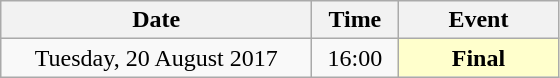<table class="wikitable" style="text-align:center;">
<tr>
<th width="200">Date</th>
<th width="50">Time</th>
<th width="100">Event</th>
</tr>
<tr>
<td>Tuesday, 20 August 2017</td>
<td>16:00</td>
<td bgcolor="ffffcc"><strong>Final</strong></td>
</tr>
</table>
